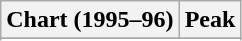<table class="wikitable sortable plainrowheaders">
<tr>
<th scope="col">Chart (1995–96)</th>
<th scope="col">Peak</th>
</tr>
<tr>
</tr>
<tr>
</tr>
<tr>
</tr>
<tr>
</tr>
</table>
